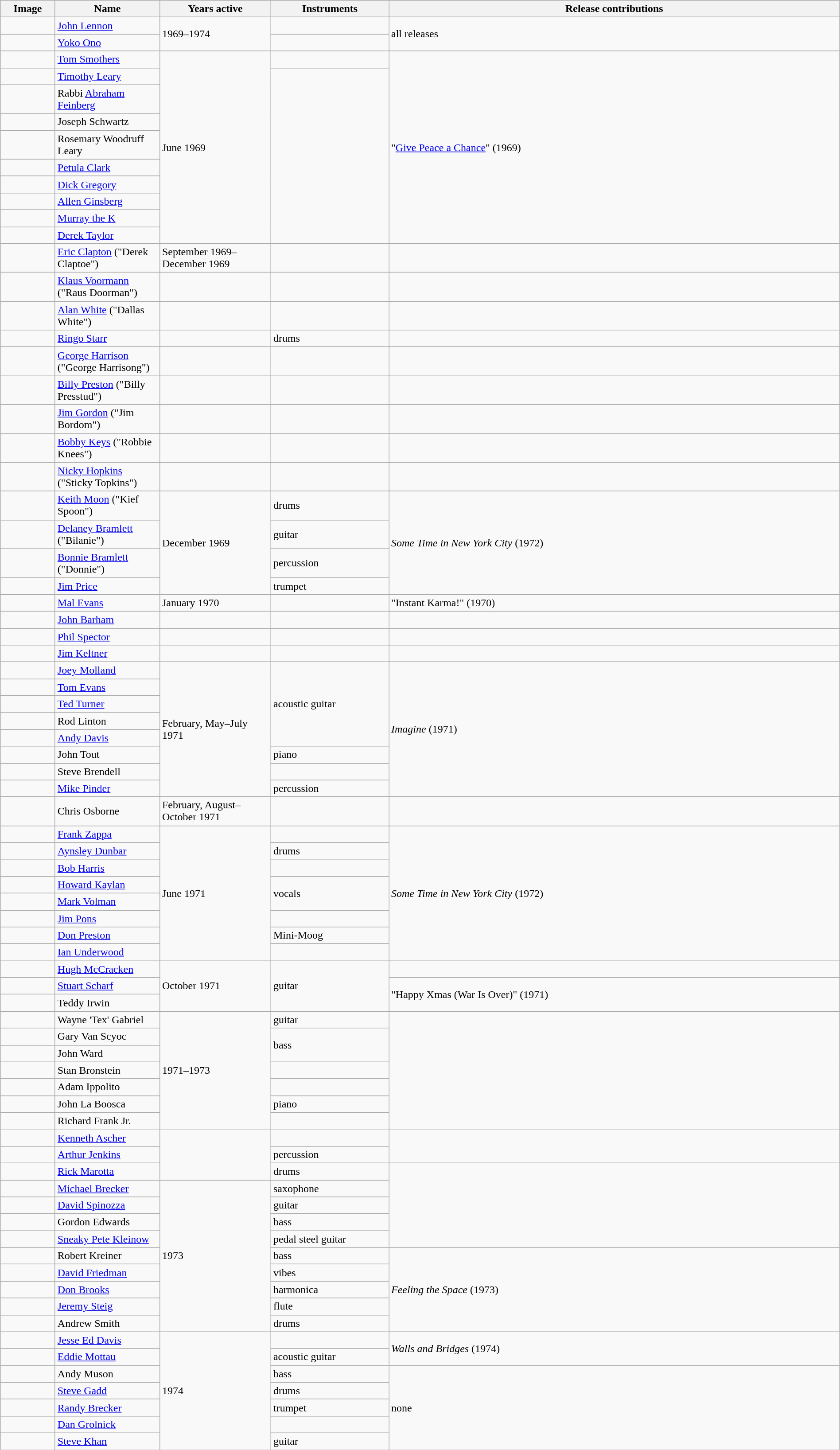<table class="wikitable" width="100%" border="1">
<tr>
<th width="75">Image</th>
<th width="150">Name</th>
<th width="160">Years active</th>
<th width="170">Instruments</th>
<th>Release contributions</th>
</tr>
<tr>
<td></td>
<td><a href='#'>John Lennon</a></td>
<td rowspan="2">1969–1974</td>
<td></td>
<td rowspan="2">all releases</td>
</tr>
<tr>
<td></td>
<td><a href='#'>Yoko Ono</a></td>
<td></td>
</tr>
<tr>
<td></td>
<td><a href='#'>Tom Smothers</a></td>
<td rowspan="10">June 1969</td>
<td></td>
<td rowspan="10">"<a href='#'>Give Peace a Chance</a>" (1969)</td>
</tr>
<tr>
<td></td>
<td><a href='#'>Timothy Leary</a></td>
<td rowspan="9"></td>
</tr>
<tr>
<td></td>
<td>Rabbi <a href='#'>Abraham Feinberg</a></td>
</tr>
<tr>
<td></td>
<td>Joseph Schwartz</td>
</tr>
<tr>
<td></td>
<td>Rosemary Woodruff Leary</td>
</tr>
<tr>
<td></td>
<td><a href='#'>Petula Clark</a></td>
</tr>
<tr>
<td></td>
<td><a href='#'>Dick Gregory</a></td>
</tr>
<tr>
<td></td>
<td><a href='#'>Allen Ginsberg</a></td>
</tr>
<tr>
<td></td>
<td><a href='#'>Murray the K</a></td>
</tr>
<tr>
<td></td>
<td><a href='#'>Derek Taylor</a></td>
</tr>
<tr>
<td></td>
<td><a href='#'>Eric Clapton</a> ("Derek Claptoe")</td>
<td>September 1969–December 1969</td>
<td></td>
<td></td>
</tr>
<tr>
<td></td>
<td><a href='#'>Klaus Voormann</a> ("Raus Doorman")</td>
<td></td>
<td></td>
<td></td>
</tr>
<tr>
<td></td>
<td><a href='#'>Alan White</a> ("Dallas White")</td>
<td></td>
<td></td>
<td></td>
</tr>
<tr>
<td></td>
<td><a href='#'>Ringo Starr</a></td>
<td></td>
<td>drums</td>
<td></td>
</tr>
<tr>
<td></td>
<td><a href='#'>George Harrison</a> ("George Harrisong")</td>
<td></td>
<td></td>
<td></td>
</tr>
<tr>
<td></td>
<td><a href='#'>Billy Preston</a> ("Billy Presstud")</td>
<td></td>
<td></td>
<td></td>
</tr>
<tr>
<td></td>
<td><a href='#'>Jim Gordon</a> ("Jim Bordom")</td>
<td></td>
<td></td>
<td></td>
</tr>
<tr>
<td></td>
<td><a href='#'>Bobby Keys</a> ("Robbie Knees")</td>
<td></td>
<td></td>
<td></td>
</tr>
<tr>
<td></td>
<td><a href='#'>Nicky Hopkins</a> ("Sticky Topkins")</td>
<td></td>
<td></td>
<td></td>
</tr>
<tr>
<td></td>
<td><a href='#'>Keith Moon</a> ("Kief Spoon")</td>
<td rowspan="4">December 1969</td>
<td>drums</td>
<td rowspan="4"><em>Some Time in New York City</em> (1972)</td>
</tr>
<tr>
<td></td>
<td><a href='#'>Delaney Bramlett</a> ("Bilanie")</td>
<td>guitar</td>
</tr>
<tr>
<td></td>
<td><a href='#'>Bonnie Bramlett</a> ("Donnie")</td>
<td>percussion</td>
</tr>
<tr>
<td></td>
<td><a href='#'>Jim Price</a></td>
<td>trumpet</td>
</tr>
<tr>
<td></td>
<td><a href='#'>Mal Evans</a></td>
<td>January 1970</td>
<td></td>
<td>"Instant Karma!" (1970)</td>
</tr>
<tr>
<td></td>
<td><a href='#'>John Barham</a></td>
<td></td>
<td></td>
<td></td>
</tr>
<tr>
<td></td>
<td><a href='#'>Phil Spector</a></td>
<td></td>
<td></td>
<td></td>
</tr>
<tr>
<td></td>
<td><a href='#'>Jim Keltner</a></td>
<td></td>
<td></td>
<td></td>
</tr>
<tr>
<td></td>
<td><a href='#'>Joey Molland</a></td>
<td rowspan="8">February, May–July 1971</td>
<td rowspan="5">acoustic guitar</td>
<td rowspan="8"><em>Imagine</em> (1971)</td>
</tr>
<tr>
<td></td>
<td><a href='#'>Tom Evans</a></td>
</tr>
<tr>
<td></td>
<td><a href='#'>Ted Turner</a></td>
</tr>
<tr>
<td></td>
<td>Rod Linton</td>
</tr>
<tr>
<td></td>
<td><a href='#'>Andy Davis</a></td>
</tr>
<tr>
<td></td>
<td>John Tout</td>
<td>piano</td>
</tr>
<tr>
<td></td>
<td>Steve Brendell</td>
<td></td>
</tr>
<tr>
<td></td>
<td><a href='#'>Mike Pinder</a></td>
<td>percussion</td>
</tr>
<tr>
<td></td>
<td>Chris Osborne</td>
<td>February, August–October 1971</td>
<td></td>
<td></td>
</tr>
<tr>
<td></td>
<td><a href='#'>Frank Zappa</a></td>
<td rowspan="8">June 1971</td>
<td></td>
<td rowspan="8"><em>Some Time in New York City</em> (1972)</td>
</tr>
<tr>
<td></td>
<td><a href='#'>Aynsley Dunbar</a></td>
<td>drums</td>
</tr>
<tr>
<td></td>
<td><a href='#'>Bob Harris</a></td>
<td></td>
</tr>
<tr>
<td></td>
<td><a href='#'>Howard Kaylan</a></td>
<td rowspan="2">vocals</td>
</tr>
<tr>
<td></td>
<td><a href='#'>Mark Volman</a></td>
</tr>
<tr>
<td></td>
<td><a href='#'>Jim Pons</a></td>
<td></td>
</tr>
<tr>
<td></td>
<td><a href='#'>Don Preston</a></td>
<td>Mini-Moog</td>
</tr>
<tr>
<td></td>
<td><a href='#'>Ian Underwood</a></td>
<td></td>
</tr>
<tr>
<td></td>
<td><a href='#'>Hugh McCracken</a></td>
<td rowspan="3">October 1971</td>
<td rowspan="3">guitar</td>
<td></td>
</tr>
<tr>
<td></td>
<td><a href='#'>Stuart Scharf</a></td>
<td rowspan="2">"Happy Xmas (War Is Over)" (1971)</td>
</tr>
<tr>
<td></td>
<td>Teddy Irwin</td>
</tr>
<tr>
<td></td>
<td>Wayne 'Tex' Gabriel</td>
<td rowspan="7">1971–1973</td>
<td>guitar</td>
<td rowspan="7"></td>
</tr>
<tr>
<td></td>
<td>Gary Van Scyoc</td>
<td rowspan="2">bass</td>
</tr>
<tr>
<td></td>
<td>John Ward</td>
</tr>
<tr>
<td></td>
<td>Stan Bronstein</td>
<td></td>
</tr>
<tr>
<td></td>
<td>Adam Ippolito</td>
<td></td>
</tr>
<tr>
<td></td>
<td>John La Boosca</td>
<td>piano</td>
</tr>
<tr>
<td></td>
<td>Richard Frank Jr.</td>
<td></td>
</tr>
<tr>
<td></td>
<td><a href='#'>Kenneth Ascher</a></td>
<td rowspan="3"></td>
<td></td>
<td rowspan="2"></td>
</tr>
<tr>
<td></td>
<td><a href='#'>Arthur Jenkins</a></td>
<td>percussion</td>
</tr>
<tr>
<td></td>
<td><a href='#'>Rick Marotta</a></td>
<td>drums</td>
<td rowspan="5"></td>
</tr>
<tr>
<td></td>
<td><a href='#'>Michael Brecker</a></td>
<td rowspan="9">1973</td>
<td>saxophone</td>
</tr>
<tr>
<td></td>
<td><a href='#'>David Spinozza</a></td>
<td>guitar</td>
</tr>
<tr>
<td></td>
<td>Gordon Edwards</td>
<td>bass</td>
</tr>
<tr>
<td></td>
<td><a href='#'>Sneaky Pete Kleinow</a></td>
<td>pedal steel guitar</td>
</tr>
<tr>
<td></td>
<td>Robert Kreiner</td>
<td>bass</td>
<td rowspan="5"><em>Feeling the Space</em> (1973)</td>
</tr>
<tr>
<td></td>
<td><a href='#'>David Friedman</a></td>
<td>vibes</td>
</tr>
<tr>
<td></td>
<td><a href='#'>Don Brooks</a></td>
<td>harmonica</td>
</tr>
<tr>
<td></td>
<td><a href='#'>Jeremy Steig</a></td>
<td>flute</td>
</tr>
<tr>
<td></td>
<td>Andrew Smith</td>
<td>drums</td>
</tr>
<tr>
<td></td>
<td><a href='#'>Jesse Ed Davis</a></td>
<td rowspan="7">1974</td>
<td></td>
<td rowspan="2"><em>Walls and Bridges</em> (1974)</td>
</tr>
<tr>
<td></td>
<td><a href='#'>Eddie Mottau</a></td>
<td>acoustic guitar</td>
</tr>
<tr>
<td></td>
<td>Andy Muson</td>
<td>bass</td>
<td rowspan="5">none</td>
</tr>
<tr>
<td></td>
<td><a href='#'>Steve Gadd</a></td>
<td>drums</td>
</tr>
<tr>
<td></td>
<td><a href='#'>Randy Brecker</a></td>
<td>trumpet</td>
</tr>
<tr>
<td></td>
<td><a href='#'>Dan Grolnick</a></td>
<td></td>
</tr>
<tr>
<td></td>
<td><a href='#'>Steve Khan</a></td>
<td>guitar</td>
</tr>
</table>
